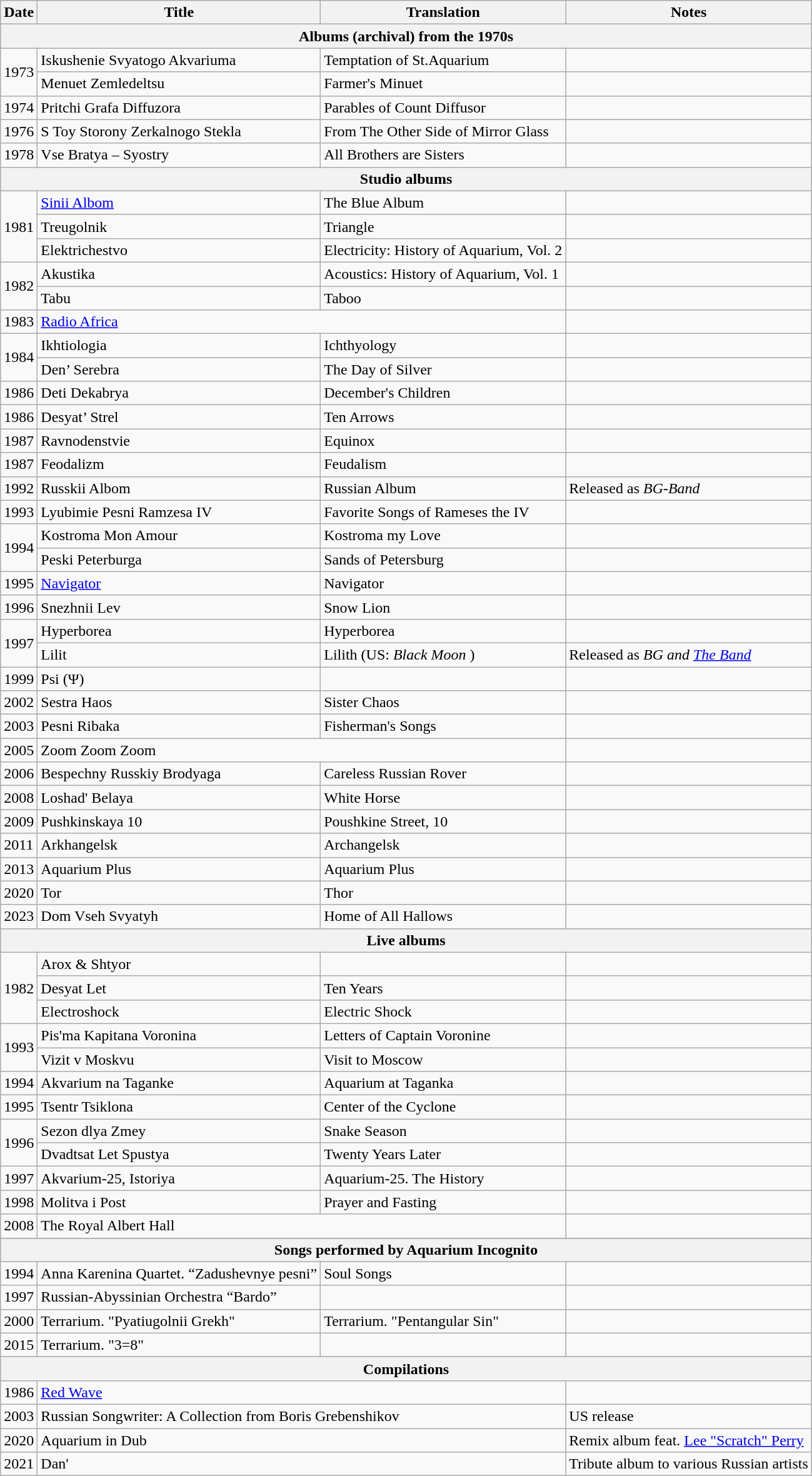<table class="wikitable">
<tr>
<th>Date</th>
<th>Title</th>
<th>Translation</th>
<th>Notes</th>
</tr>
<tr style="background:#ddd;">
<th colspan="4">Albums (archival) from the 1970s</th>
</tr>
<tr>
<td rowspan="2">1973</td>
<td>Iskushenie Svyatogo Akvariuma</td>
<td>Temptation of St.Aquarium</td>
<td></td>
</tr>
<tr>
<td>Menuet Zemledeltsu</td>
<td>Farmer's Minuet</td>
<td></td>
</tr>
<tr>
<td>1974</td>
<td>Pritchi Grafa Diffuzora</td>
<td>Parables of Count Diffusor</td>
<td></td>
</tr>
<tr>
<td>1976</td>
<td>S Toy Storony Zerkalnogo Stekla</td>
<td>From The Other Side of Mirror Glass</td>
<td></td>
</tr>
<tr>
<td>1978</td>
<td>Vse Bratya – Syostry</td>
<td>All Brothers are Sisters</td>
<td></td>
</tr>
<tr style="background:#ddd;">
<th colspan="4">Studio albums</th>
</tr>
<tr>
<td rowspan="3">1981</td>
<td><a href='#'>Sinii Albom</a></td>
<td>The Blue Album</td>
<td></td>
</tr>
<tr>
<td>Treugolnik</td>
<td>Triangle</td>
<td></td>
</tr>
<tr>
<td>Elektrichestvo</td>
<td>Electricity: History of Aquarium, Vol. 2</td>
<td></td>
</tr>
<tr>
<td rowspan="2">1982</td>
<td>Akustika</td>
<td>Acoustics: History of Aquarium, Vol. 1</td>
<td></td>
</tr>
<tr>
<td>Tabu</td>
<td>Taboo</td>
<td></td>
</tr>
<tr>
<td>1983</td>
<td colspan="2"><a href='#'>Radio Africa</a></td>
<td></td>
</tr>
<tr>
<td rowspan="2">1984</td>
<td>Ikhtiologia</td>
<td>Ichthyology</td>
<td></td>
</tr>
<tr>
<td>Den’ Serebra</td>
<td>The Day of Silver</td>
<td></td>
</tr>
<tr>
<td>1986</td>
<td>Deti Dekabrya</td>
<td>December's Children</td>
<td></td>
</tr>
<tr>
<td>1986</td>
<td>Desyat’ Strel</td>
<td>Ten Arrows</td>
<td></td>
</tr>
<tr>
<td>1987</td>
<td>Ravnodenstvie</td>
<td>Equinox</td>
<td></td>
</tr>
<tr>
<td>1987</td>
<td>Feodalizm</td>
<td>Feudalism</td>
<td></td>
</tr>
<tr>
<td>1992</td>
<td>Russkii Albom</td>
<td>Russian Album</td>
<td>Released as <em>BG-Band</em></td>
</tr>
<tr>
<td>1993</td>
<td>Lyubimie Pesni Ramzesa IV</td>
<td>Favorite Songs of Rameses the IV</td>
<td></td>
</tr>
<tr>
<td rowspan="2">1994</td>
<td>Kostroma Mon Amour</td>
<td>Kostroma my Love</td>
<td></td>
</tr>
<tr>
<td>Peski Peterburga</td>
<td>Sands of Petersburg</td>
<td></td>
</tr>
<tr>
<td>1995</td>
<td><a href='#'>Navigator</a></td>
<td>Navigator</td>
<td></td>
</tr>
<tr>
<td>1996</td>
<td>Snezhnii Lev</td>
<td>Snow Lion</td>
<td></td>
</tr>
<tr>
<td rowspan="2">1997</td>
<td>Hyperborea</td>
<td>Hyperborea</td>
<td></td>
</tr>
<tr>
<td>Lilit</td>
<td>Lilith  (US:  <em>Black Moon</em> )</td>
<td>Released as <em>BG and <a href='#'>The Band</a></em></td>
</tr>
<tr>
<td>1999</td>
<td>Psi (Ψ)</td>
<td></td>
<td></td>
</tr>
<tr>
<td>2002</td>
<td>Sestra Haos</td>
<td>Sister Chaos</td>
<td></td>
</tr>
<tr>
<td>2003</td>
<td>Pesni Ribaka</td>
<td>Fisherman's Songs</td>
<td></td>
</tr>
<tr>
<td>2005</td>
<td colspan="2">Zoom Zoom Zoom</td>
<td></td>
</tr>
<tr>
<td>2006</td>
<td>Bespechny Russkiy Brodyaga</td>
<td>Careless Russian Rover</td>
<td></td>
</tr>
<tr>
<td>2008</td>
<td>Loshad' Belaya</td>
<td>White Horse</td>
<td></td>
</tr>
<tr>
<td>2009</td>
<td>Pushkinskaya 10</td>
<td>Poushkine Street, 10</td>
<td></td>
</tr>
<tr>
<td>2011</td>
<td>Arkhangelsk</td>
<td>Archangelsk</td>
<td></td>
</tr>
<tr>
<td>2013</td>
<td>Aquarium Plus</td>
<td>Aquarium Plus</td>
<td></td>
</tr>
<tr>
<td>2020</td>
<td>Tor</td>
<td>Thor</td>
<td></td>
</tr>
<tr>
<td>2023</td>
<td>Dom Vseh Svyatyh</td>
<td>Home of All Hallows</td>
<td></td>
</tr>
<tr style="background:#ddd;">
<th colspan="4">Live albums</th>
</tr>
<tr>
<td rowspan="3">1982</td>
<td>Arox & Shtyor</td>
<td></td>
<td></td>
</tr>
<tr>
<td>Desyat Let</td>
<td>Ten Years</td>
<td></td>
</tr>
<tr>
<td>Electroshock</td>
<td>Electric Shock</td>
<td></td>
</tr>
<tr>
<td rowspan="2">1993</td>
<td>Pis'ma Kapitana Voronina</td>
<td>Letters of Captain Voronine</td>
<td></td>
</tr>
<tr>
<td>Vizit v Moskvu</td>
<td>Visit to Moscow</td>
<td></td>
</tr>
<tr>
<td>1994</td>
<td>Akvarium na Taganke</td>
<td>Aquarium at Taganka</td>
<td></td>
</tr>
<tr>
<td>1995</td>
<td>Tsentr Tsiklona</td>
<td>Center of the Cyclone</td>
<td></td>
</tr>
<tr>
<td rowspan="2">1996</td>
<td>Sezon dlya Zmey</td>
<td>Snake Season</td>
<td></td>
</tr>
<tr>
<td>Dvadtsat Let Spustya</td>
<td>Twenty Years Later</td>
<td></td>
</tr>
<tr>
<td>1997</td>
<td>Akvarium-25, Istoriya</td>
<td>Aquarium-25. The History</td>
<td></td>
</tr>
<tr>
<td>1998</td>
<td>Molitva i Post</td>
<td>Prayer and Fasting</td>
<td></td>
</tr>
<tr>
<td>2008</td>
<td colspan="2">The Royal Albert Hall</td>
<td></td>
</tr>
<tr>
</tr>
<tr style="background:#ddd;">
<th colspan="4">Songs performed by Aquarium Incognito</th>
</tr>
<tr>
<td>1994</td>
<td>Anna Karenina Quartet. “Zadushevnye pesni”</td>
<td>Soul Songs</td>
<td></td>
</tr>
<tr>
<td>1997</td>
<td>Russian-Abyssinian Orchestra “Bardo”</td>
<td></td>
<td></td>
</tr>
<tr>
<td>2000</td>
<td>Terrarium. "Pyatiugolnii Grekh"</td>
<td>Terrarium. "Pentangular Sin"</td>
<td></td>
</tr>
<tr>
<td>2015</td>
<td>Terrarium. "3=8"</td>
<td></td>
<td></td>
</tr>
<tr style="background:#ddd;">
<th colspan="4">Compilations</th>
</tr>
<tr>
<td>1986</td>
<td colspan="2"><a href='#'>Red Wave</a></td>
<td></td>
</tr>
<tr>
<td>2003</td>
<td colspan="2">Russian Songwriter: A Collection from Boris Grebenshikov</td>
<td>US release</td>
</tr>
<tr>
<td>2020</td>
<td colspan="2">Aquarium in Dub</td>
<td>Remix album feat. <a href='#'>Lee "Scratch" Perry</a></td>
</tr>
<tr>
<td>2021</td>
<td colspan="2">Dan'</td>
<td>Tribute album to various Russian artists</td>
</tr>
</table>
